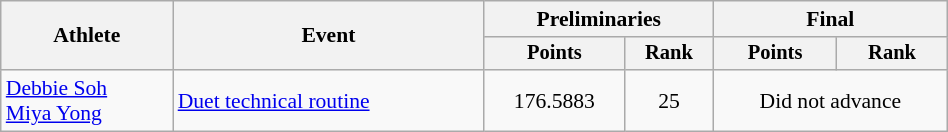<table class="wikitable" style="text-align:center; font-size:90%; width:50%;">
<tr>
<th rowspan="2">Athlete</th>
<th rowspan="2">Event</th>
<th colspan="2">Preliminaries</th>
<th colspan="2">Final</th>
</tr>
<tr style="font-size:95%">
<th>Points</th>
<th>Rank</th>
<th>Points</th>
<th>Rank</th>
</tr>
<tr>
<td align=left><a href='#'>Debbie Soh</a><br> <a href='#'>Miya Yong</a></td>
<td align=left><a href='#'>Duet technical routine</a></td>
<td>176.5883</td>
<td>25</td>
<td colspan=2>Did not advance</td>
</tr>
</table>
